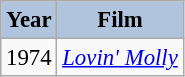<table class="wikitable" style="font-size:95%;">
<tr>
<th style="background:#B0C4DE;">Year</th>
<th style="background:#B0C4DE;">Film</th>
</tr>
<tr>
<td>1974</td>
<td><em><a href='#'>Lovin' Molly</a></em></td>
</tr>
</table>
